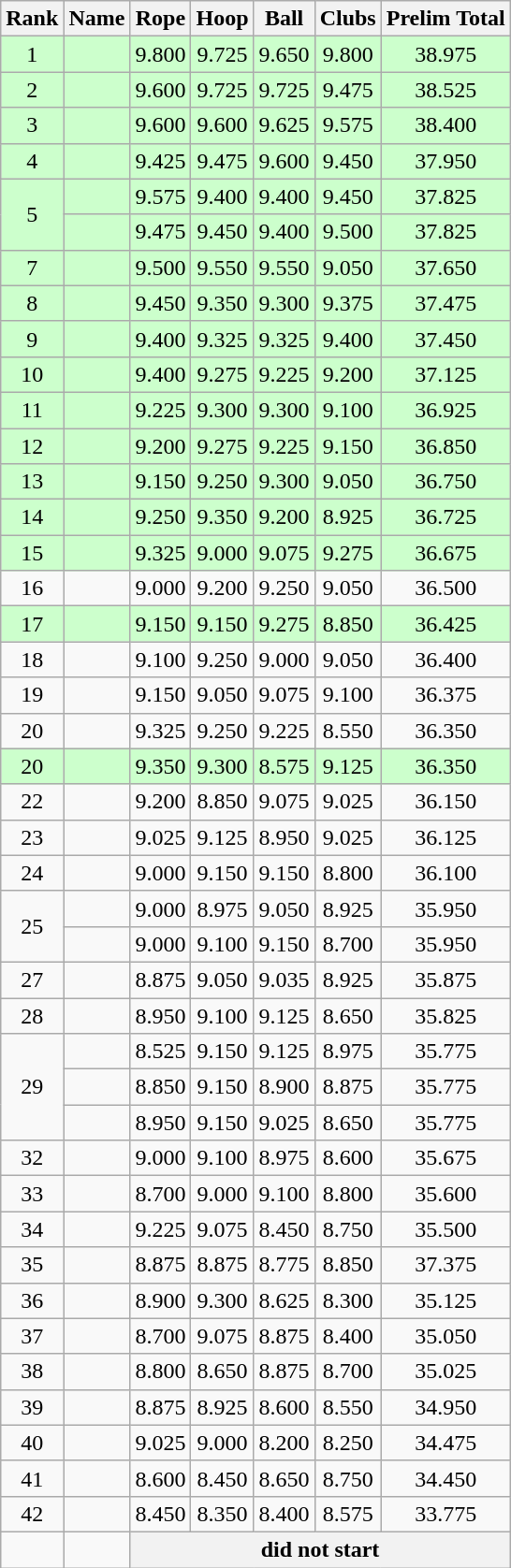<table class="wikitable" style="text-align:center">
<tr>
<th>Rank</th>
<th>Name</th>
<th>Rope</th>
<th>Hoop</th>
<th>Ball</th>
<th>Clubs</th>
<th>Prelim Total</th>
</tr>
<tr bgcolor=ccffcc>
<td>1</td>
<td align=left></td>
<td>9.800</td>
<td>9.725</td>
<td>9.650</td>
<td>9.800</td>
<td>38.975</td>
</tr>
<tr bgcolor=ccffcc>
<td>2</td>
<td align=left></td>
<td>9.600</td>
<td>9.725</td>
<td>9.725</td>
<td>9.475</td>
<td>38.525</td>
</tr>
<tr bgcolor=ccffcc>
<td>3</td>
<td align=left></td>
<td>9.600</td>
<td>9.600</td>
<td>9.625</td>
<td>9.575</td>
<td>38.400</td>
</tr>
<tr bgcolor=ccffcc>
<td>4</td>
<td align=left></td>
<td>9.425</td>
<td>9.475</td>
<td>9.600</td>
<td>9.450</td>
<td>37.950</td>
</tr>
<tr bgcolor=ccffcc>
<td rowspan=2>5</td>
<td align=left></td>
<td>9.575</td>
<td>9.400</td>
<td>9.400</td>
<td>9.450</td>
<td>37.825</td>
</tr>
<tr bgcolor=ccffcc>
<td align=left></td>
<td>9.475</td>
<td>9.450</td>
<td>9.400</td>
<td>9.500</td>
<td>37.825</td>
</tr>
<tr bgcolor=ccffcc>
<td>7</td>
<td align=left></td>
<td>9.500</td>
<td>9.550</td>
<td>9.550</td>
<td>9.050</td>
<td>37.650</td>
</tr>
<tr bgcolor=ccffcc>
<td>8</td>
<td align=left></td>
<td>9.450</td>
<td>9.350</td>
<td>9.300</td>
<td>9.375</td>
<td>37.475</td>
</tr>
<tr bgcolor=ccffcc>
<td>9</td>
<td align=left></td>
<td>9.400</td>
<td>9.325</td>
<td>9.325</td>
<td>9.400</td>
<td>37.450</td>
</tr>
<tr bgcolor=ccffcc>
<td>10</td>
<td align=left></td>
<td>9.400</td>
<td>9.275</td>
<td>9.225</td>
<td>9.200</td>
<td>37.125</td>
</tr>
<tr bgcolor=ccffcc>
<td>11</td>
<td align=left></td>
<td>9.225</td>
<td>9.300</td>
<td>9.300</td>
<td>9.100</td>
<td>36.925</td>
</tr>
<tr bgcolor=ccffcc>
<td>12</td>
<td align=left></td>
<td>9.200</td>
<td>9.275</td>
<td>9.225</td>
<td>9.150</td>
<td>36.850</td>
</tr>
<tr bgcolor=ccffcc>
<td>13</td>
<td align=left></td>
<td>9.150</td>
<td>9.250</td>
<td>9.300</td>
<td>9.050</td>
<td>36.750</td>
</tr>
<tr bgcolor=ccffcc>
<td>14</td>
<td align=left></td>
<td>9.250</td>
<td>9.350</td>
<td>9.200</td>
<td>8.925</td>
<td>36.725</td>
</tr>
<tr bgcolor=ccffcc>
<td>15</td>
<td align=left></td>
<td>9.325</td>
<td>9.000</td>
<td>9.075</td>
<td>9.275</td>
<td>36.675</td>
</tr>
<tr>
<td>16</td>
<td align=left></td>
<td>9.000</td>
<td>9.200</td>
<td>9.250</td>
<td>9.050</td>
<td>36.500</td>
</tr>
<tr bgcolor=ccffcc>
<td>17</td>
<td align=left></td>
<td>9.150</td>
<td>9.150</td>
<td>9.275</td>
<td>8.850</td>
<td>36.425</td>
</tr>
<tr>
<td>18</td>
<td align=left></td>
<td>9.100</td>
<td>9.250</td>
<td>9.000</td>
<td>9.050</td>
<td>36.400</td>
</tr>
<tr>
<td>19</td>
<td align=left></td>
<td>9.150</td>
<td>9.050</td>
<td>9.075</td>
<td>9.100</td>
<td>36.375</td>
</tr>
<tr>
<td>20</td>
<td align=left></td>
<td>9.325</td>
<td>9.250</td>
<td>9.225</td>
<td>8.550</td>
<td>36.350</td>
</tr>
<tr bgcolor=ccffcc>
<td>20</td>
<td align=left></td>
<td>9.350</td>
<td>9.300</td>
<td>8.575</td>
<td>9.125</td>
<td>36.350</td>
</tr>
<tr>
<td>22</td>
<td align=left></td>
<td>9.200</td>
<td>8.850</td>
<td>9.075</td>
<td>9.025</td>
<td>36.150</td>
</tr>
<tr>
<td>23</td>
<td align=left></td>
<td>9.025</td>
<td>9.125</td>
<td>8.950</td>
<td>9.025</td>
<td>36.125</td>
</tr>
<tr>
<td>24</td>
<td align=left></td>
<td>9.000</td>
<td>9.150</td>
<td>9.150</td>
<td>8.800</td>
<td>36.100</td>
</tr>
<tr>
<td rowspan=2>25</td>
<td align=left></td>
<td>9.000</td>
<td>8.975</td>
<td>9.050</td>
<td>8.925</td>
<td>35.950</td>
</tr>
<tr>
<td align=left></td>
<td>9.000</td>
<td>9.100</td>
<td>9.150</td>
<td>8.700</td>
<td>35.950</td>
</tr>
<tr>
<td>27</td>
<td align=left></td>
<td>8.875</td>
<td>9.050</td>
<td>9.035</td>
<td>8.925</td>
<td>35.875</td>
</tr>
<tr>
<td>28</td>
<td align=left></td>
<td>8.950</td>
<td>9.100</td>
<td>9.125</td>
<td>8.650</td>
<td>35.825</td>
</tr>
<tr>
<td rowspan=3>29</td>
<td align=left></td>
<td>8.525</td>
<td>9.150</td>
<td>9.125</td>
<td>8.975</td>
<td>35.775</td>
</tr>
<tr>
<td align=left></td>
<td>8.850</td>
<td>9.150</td>
<td>8.900</td>
<td>8.875</td>
<td>35.775</td>
</tr>
<tr>
<td align=left></td>
<td>8.950</td>
<td>9.150</td>
<td>9.025</td>
<td>8.650</td>
<td>35.775</td>
</tr>
<tr>
<td>32</td>
<td align=left></td>
<td>9.000</td>
<td>9.100</td>
<td>8.975</td>
<td>8.600</td>
<td>35.675</td>
</tr>
<tr>
<td>33</td>
<td align=left></td>
<td>8.700</td>
<td>9.000</td>
<td>9.100</td>
<td>8.800</td>
<td>35.600</td>
</tr>
<tr>
<td>34</td>
<td align=left></td>
<td>9.225</td>
<td>9.075</td>
<td>8.450</td>
<td>8.750</td>
<td>35.500</td>
</tr>
<tr>
<td>35</td>
<td align=left></td>
<td>8.875</td>
<td>8.875</td>
<td>8.775</td>
<td>8.850</td>
<td>37.375</td>
</tr>
<tr>
<td>36</td>
<td align=left></td>
<td>8.900</td>
<td>9.300</td>
<td>8.625</td>
<td>8.300</td>
<td>35.125</td>
</tr>
<tr>
<td>37</td>
<td align=left></td>
<td>8.700</td>
<td>9.075</td>
<td>8.875</td>
<td>8.400</td>
<td>35.050</td>
</tr>
<tr>
<td>38</td>
<td align=left></td>
<td>8.800</td>
<td>8.650</td>
<td>8.875</td>
<td>8.700</td>
<td>35.025</td>
</tr>
<tr>
<td>39</td>
<td align=left></td>
<td>8.875</td>
<td>8.925</td>
<td>8.600</td>
<td>8.550</td>
<td>34.950</td>
</tr>
<tr>
<td>40</td>
<td align=left></td>
<td>9.025</td>
<td>9.000</td>
<td>8.200</td>
<td>8.250</td>
<td>34.475</td>
</tr>
<tr>
<td>41</td>
<td align=left></td>
<td>8.600</td>
<td>8.450</td>
<td>8.650</td>
<td>8.750</td>
<td>34.450</td>
</tr>
<tr>
<td>42</td>
<td align=left></td>
<td>8.450</td>
<td>8.350</td>
<td>8.400</td>
<td>8.575</td>
<td>33.775</td>
</tr>
<tr>
<td></td>
<td align=left></td>
<th colspan=5>did not start</th>
</tr>
</table>
